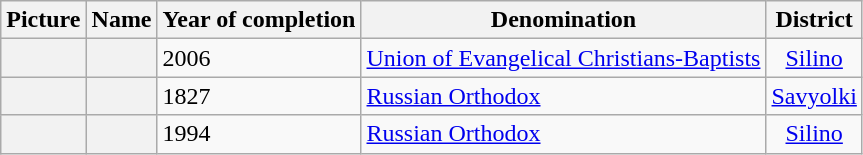<table class="wikitable sortable plainrowheaders">
<tr>
<th scope="col" class="unsortable">Picture</th>
<th scope="col">Name</th>
<th scope="col">Year of completion</th>
<th scope="col">Denomination</th>
<th scope="col">District</th>
</tr>
<tr>
<th scope="row"></th>
<th scope="row"><br><small></small></th>
<td>2006</td>
<td><a href='#'>Union of Evangelical Christians-Baptists</a></td>
<td style="text-align:center;"><a href='#'>Silino</a><br></td>
</tr>
<tr>
<th scope="row"></th>
<th scope="row"><br><small></small></th>
<td>1827</td>
<td><a href='#'>Russian Orthodox</a></td>
<td style="text-align:center;"><a href='#'>Savyolki</a><br></td>
</tr>
<tr>
<th scope="row"></th>
<th scope="row"><br><small></small></th>
<td>1994</td>
<td><a href='#'>Russian Orthodox</a></td>
<td style="text-align:center;"><a href='#'>Silino</a><br></td>
</tr>
</table>
